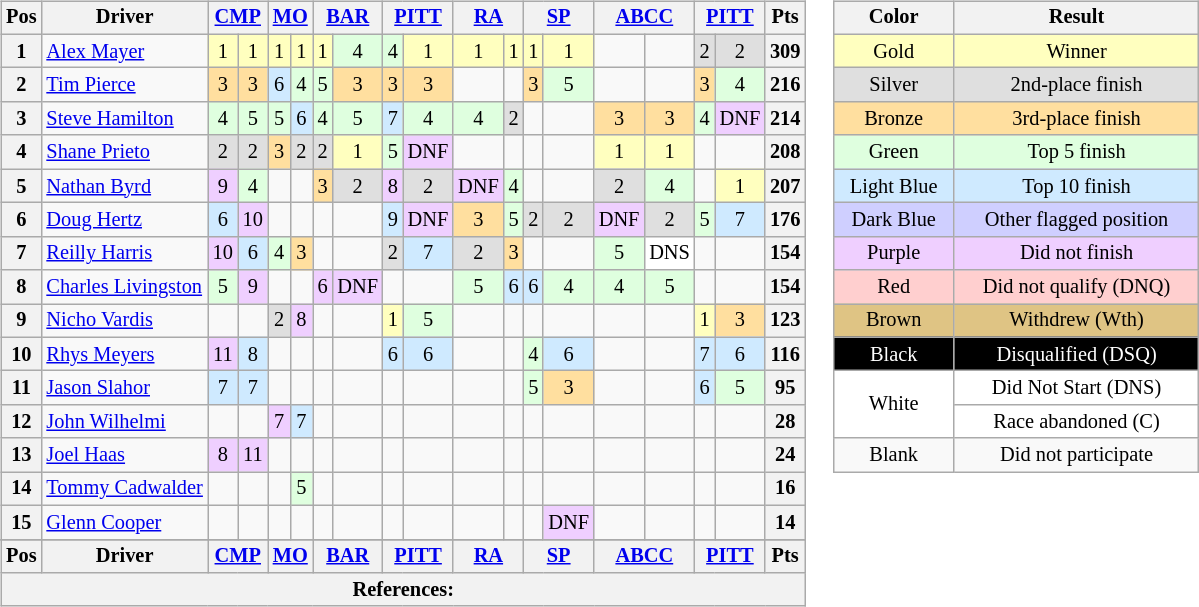<table>
<tr>
<td valign="top"><br><table class="wikitable" style="font-size:85%;text-align:center">
<tr valign=top>
<th>Pos</th>
<th>Driver</th>
<th colspan="2"><a href='#'>CMP</a></th>
<th colspan="2"><a href='#'>MO</a></th>
<th colspan="2"><a href='#'>BAR</a></th>
<th colspan="2"><a href='#'>PITT</a></th>
<th colspan="2"><a href='#'>RA</a></th>
<th colspan="2"><a href='#'>SP</a></th>
<th colspan="2"><a href='#'>ABCC</a></th>
<th colspan="2"><a href='#'>PITT</a></th>
<th>Pts</th>
</tr>
<tr>
<th>1</th>
<td align="left"> <a href='#'>Alex Mayer</a></td>
<td style="background:#FFFFBF">1</td>
<td style="background:#FFFFBF">1</td>
<td style="background:#FFFFBF">1</td>
<td style="background:#FFFFBF">1</td>
<td style="background:#FFFFBF">1</td>
<td style="background:#DFFFDF">4</td>
<td style="background:#DFFFDF">4</td>
<td style="background:#FFFFBF">1</td>
<td style="background:#FFFFBF">1</td>
<td style="background:#FFFFBF">1</td>
<td style="background:#FFFFBF">1</td>
<td style="background:#FFFFBF">1</td>
<td></td>
<td></td>
<td style="background:#DFDFDF">2</td>
<td style="background:#DFDFDF">2</td>
<th>309</th>
</tr>
<tr>
<th>2</th>
<td align="left"> <a href='#'>Tim Pierce</a></td>
<td style="background:#FFDF9F">3</td>
<td style="background:#FFDF9F">3</td>
<td style="background:#CFEAFF">6</td>
<td style="background:#DFFFDF">4</td>
<td style="background:#DFFFDF">5</td>
<td style="background:#FFDF9F">3</td>
<td style="background:#FFDF9F">3</td>
<td style="background:#FFDF9F">3</td>
<td></td>
<td></td>
<td style="background:#FFDF9F">3</td>
<td style="background:#DFFFDF">5</td>
<td></td>
<td></td>
<td style="background:#FFDF9F">3</td>
<td style="background:#DFFFDF">4</td>
<th>216</th>
</tr>
<tr>
<th>3</th>
<td align="left"> <a href='#'>Steve Hamilton</a></td>
<td style="background:#DFFFDF">4</td>
<td style="background:#DFFFDF">5</td>
<td style="background:#DFFFDF">5</td>
<td style="background:#CFEAFF">6</td>
<td style="background:#DFFFDF">4</td>
<td style="background:#DFFFDF">5</td>
<td style="background:#CFEAFF">7</td>
<td style="background:#DFFFDF">4</td>
<td style="background:#DFFFDF">4</td>
<td style="background:#DFDFDF">2</td>
<td></td>
<td></td>
<td style="background:#FFDF9F">3</td>
<td style="background:#FFDF9F">3</td>
<td style="background:#DFFFDF">4</td>
<td style="background:#EFCFFF">DNF</td>
<th>214</th>
</tr>
<tr>
<th>4</th>
<td align="left"> <a href='#'>Shane Prieto</a></td>
<td style="background:#DFDFDF">2</td>
<td style="background:#DFDFDF">2</td>
<td style="background:#FFDF9F">3</td>
<td style="background:#DFDFDF">2</td>
<td style="background:#DFDFDF">2</td>
<td style="background:#FFFFBF">1</td>
<td style="background:#DFFFDF">5</td>
<td style="background:#EFCFFF">DNF</td>
<td></td>
<td></td>
<td></td>
<td></td>
<td style="background:#FFFFBF">1</td>
<td style="background:#FFFFBF">1</td>
<td></td>
<td></td>
<th>208</th>
</tr>
<tr>
<th>5</th>
<td align="left"> <a href='#'>Nathan Byrd</a> </td>
<td style="background:#EFCFFF">9</td>
<td style="background:#DFFFDF">4</td>
<td></td>
<td></td>
<td style="background:#FFDF9F">3</td>
<td style="background:#DFDFDF">2</td>
<td style="background:#EFCFFF">8</td>
<td style="background:#DFDFDF">2</td>
<td style="background:#EFCFFF">DNF</td>
<td style="background:#DFFFDF">4</td>
<td></td>
<td></td>
<td style="background:#DFDFDF">2</td>
<td style="background:#DFFFDF">4</td>
<td></td>
<td style="background:#FFFFBF">1</td>
<th>207</th>
</tr>
<tr>
<th>6</th>
<td align="left"> <a href='#'>Doug Hertz</a></td>
<td style="background:#CFEAFF">6</td>
<td style="background:#EFCFFF">10</td>
<td></td>
<td></td>
<td></td>
<td></td>
<td style="background:#CFEAFF">9</td>
<td style="background:#EFCFFF">DNF</td>
<td style="background:#FFDF9F">3</td>
<td style="background:#DFFFDF">5</td>
<td style="background:#DFDFDF">2</td>
<td style="background:#DFDFDF">2</td>
<td style="background:#EFCFFF">DNF</td>
<td style="background:#DFDFDF">2</td>
<td style="background:#DFFFDF">5</td>
<td style="background:#CFEAFF">7</td>
<th>176</th>
</tr>
<tr>
<th>7</th>
<td align="left"> <a href='#'>Reilly Harris</a></td>
<td style="background:#EFCFFF">10</td>
<td style="background:#CFEAFF">6</td>
<td style="background:#DFFFDF">4</td>
<td style="background:#FFDF9F">3</td>
<td></td>
<td></td>
<td style="background:#DFDFDF">2</td>
<td style="background:#CFEAFF">7</td>
<td style="background:#DFDFDF">2</td>
<td style="background:#FFDF9F">3</td>
<td></td>
<td></td>
<td style="background:#DFFFDF">5</td>
<td style="background:#FFFFFF">DNS</td>
<td></td>
<td></td>
<th>154</th>
</tr>
<tr>
<th>8</th>
<td align="left"> <a href='#'>Charles Livingston</a></td>
<td style="background:#DFFFDF">5</td>
<td style="background:#EFCFFF">9</td>
<td></td>
<td></td>
<td style="background:#EFCFFF">6</td>
<td style="background:#EFCFFF">DNF</td>
<td></td>
<td></td>
<td style="background:#DFFFDF">5</td>
<td style="background:#CFEAFF">6</td>
<td style="background:#CFEAFF">6</td>
<td style="background:#DFFFDF">4</td>
<td style="background:#DFFFDF">4</td>
<td style="background:#DFFFDF">5</td>
<td></td>
<td></td>
<th>154</th>
</tr>
<tr>
<th>9</th>
<td align="left"> <a href='#'>Nicho Vardis</a></td>
<td></td>
<td></td>
<td style="background:#DFDFDF">2</td>
<td style="background:#EFCFFF">8</td>
<td></td>
<td></td>
<td style="background:#FFFFBF">1</td>
<td style="background:#DFFFDF">5</td>
<td></td>
<td></td>
<td></td>
<td></td>
<td></td>
<td></td>
<td style="background:#FFFFBF">1</td>
<td style="background:#FFDF9F">3</td>
<th>123</th>
</tr>
<tr>
<th>10</th>
<td align="left"> <a href='#'>Rhys Meyers</a></td>
<td style="background:#EFCFFF">11</td>
<td style="background:#CFEAFF">8</td>
<td></td>
<td></td>
<td></td>
<td></td>
<td style="background:#CFEAFF">6</td>
<td style="background:#CFEAFF">6</td>
<td></td>
<td></td>
<td style="background:#DFFFDF">4</td>
<td style="background:#CFEAFF">6</td>
<td></td>
<td></td>
<td style="background:#CFEAFF">7</td>
<td style="background:#CFEAFF">6</td>
<th>116</th>
</tr>
<tr>
<th>11</th>
<td align="left"> <a href='#'>Jason Slahor</a></td>
<td style="background:#CFEAFF">7</td>
<td style="background:#CFEAFF">7</td>
<td></td>
<td></td>
<td></td>
<td></td>
<td></td>
<td></td>
<td></td>
<td></td>
<td style="background:#DFFFDF">5</td>
<td style="background:#FFDF9F">3</td>
<td></td>
<td></td>
<td style="background:#CFEAFF">6</td>
<td style="background:#DFFFDF">5</td>
<th>95</th>
</tr>
<tr>
<th>12</th>
<td align="left"> <a href='#'>John Wilhelmi</a> </td>
<td></td>
<td></td>
<td style="background:#EFCFFF">7</td>
<td style="background:#CFEAFF">7</td>
<td></td>
<td></td>
<td></td>
<td></td>
<td></td>
<td></td>
<td></td>
<td></td>
<td></td>
<td></td>
<td></td>
<td></td>
<th>28</th>
</tr>
<tr>
<th>13</th>
<td align="left"> <a href='#'>Joel Haas</a></td>
<td style="background:#EFCFFF">8</td>
<td style="background:#EFCFFF">11</td>
<td></td>
<td></td>
<td></td>
<td></td>
<td></td>
<td></td>
<td></td>
<td></td>
<td></td>
<td></td>
<td></td>
<td></td>
<td></td>
<td></td>
<th>24</th>
</tr>
<tr>
<th>14</th>
<td align="left"> <a href='#'>Tommy Cadwalder</a> </td>
<td></td>
<td></td>
<td></td>
<td style="background:#DFFFDF">5</td>
<td></td>
<td></td>
<td></td>
<td></td>
<td></td>
<td></td>
<td></td>
<td></td>
<td></td>
<td></td>
<td></td>
<td></td>
<th>16</th>
</tr>
<tr>
<th>15</th>
<td align="left"> <a href='#'>Glenn Cooper</a> </td>
<td></td>
<td></td>
<td></td>
<td></td>
<td></td>
<td></td>
<td></td>
<td></td>
<td></td>
<td></td>
<td></td>
<td style="background:#EFCFFF">DNF</td>
<td></td>
<td></td>
<td></td>
<td></td>
<th>14</th>
</tr>
<tr>
</tr>
<tr valign=bottom>
<th>Pos</th>
<th>Driver</th>
<th colspan="2"><a href='#'>CMP</a></th>
<th colspan="2"><a href='#'>MO</a></th>
<th colspan="2"><a href='#'>BAR</a></th>
<th colspan="2"><a href='#'>PITT</a></th>
<th colspan="2"><a href='#'>RA</a></th>
<th colspan="2"><a href='#'>SP</a></th>
<th colspan="2"><a href='#'>ABCC</a></th>
<th colspan="2"><a href='#'>PITT</a></th>
<th>Pts</th>
</tr>
<tr>
<th colspan=27>References:</th>
</tr>
</table>
</td>
<td valign="top"><br><table class="wikitable" style="font-size:85%; text-align:center; width: 18em">
<tr>
<th>Color</th>
<th>Result</th>
</tr>
<tr style="background:#FFFFBF">
<td>Gold</td>
<td>Winner</td>
</tr>
<tr style="background:#DFDFDF">
<td>Silver</td>
<td>2nd-place finish</td>
</tr>
<tr style="background:#FFDF9F">
<td>Bronze</td>
<td>3rd-place finish</td>
</tr>
<tr style="background:#DFFFDF">
<td>Green</td>
<td>Top 5 finish</td>
</tr>
<tr style="background:#CFEAFF">
<td>Light Blue</td>
<td>Top 10 finish</td>
</tr>
<tr style="background:#CFCFFF">
<td>Dark Blue</td>
<td>Other flagged position</td>
</tr>
<tr style="background:#EFCFFF">
<td>Purple</td>
<td>Did not finish</td>
</tr>
<tr style="background:#FFCFCF">
<td>Red</td>
<td>Did not qualify (DNQ)</td>
</tr>
<tr style="background:#DFC484">
<td>Brown</td>
<td>Withdrew (Wth)</td>
</tr>
<tr style="background:#000000; color:white">
<td>Black</td>
<td>Disqualified (DSQ)</td>
</tr>
<tr style="background:#FFFFFF">
<td rowspan="2">White</td>
<td>Did Not Start (DNS)</td>
</tr>
<tr style="background:#FFFFFF">
<td>Race abandoned (C)</td>
</tr>
<tr>
<td>Blank</td>
<td>Did not participate</td>
</tr>
</table>
</td>
</tr>
</table>
